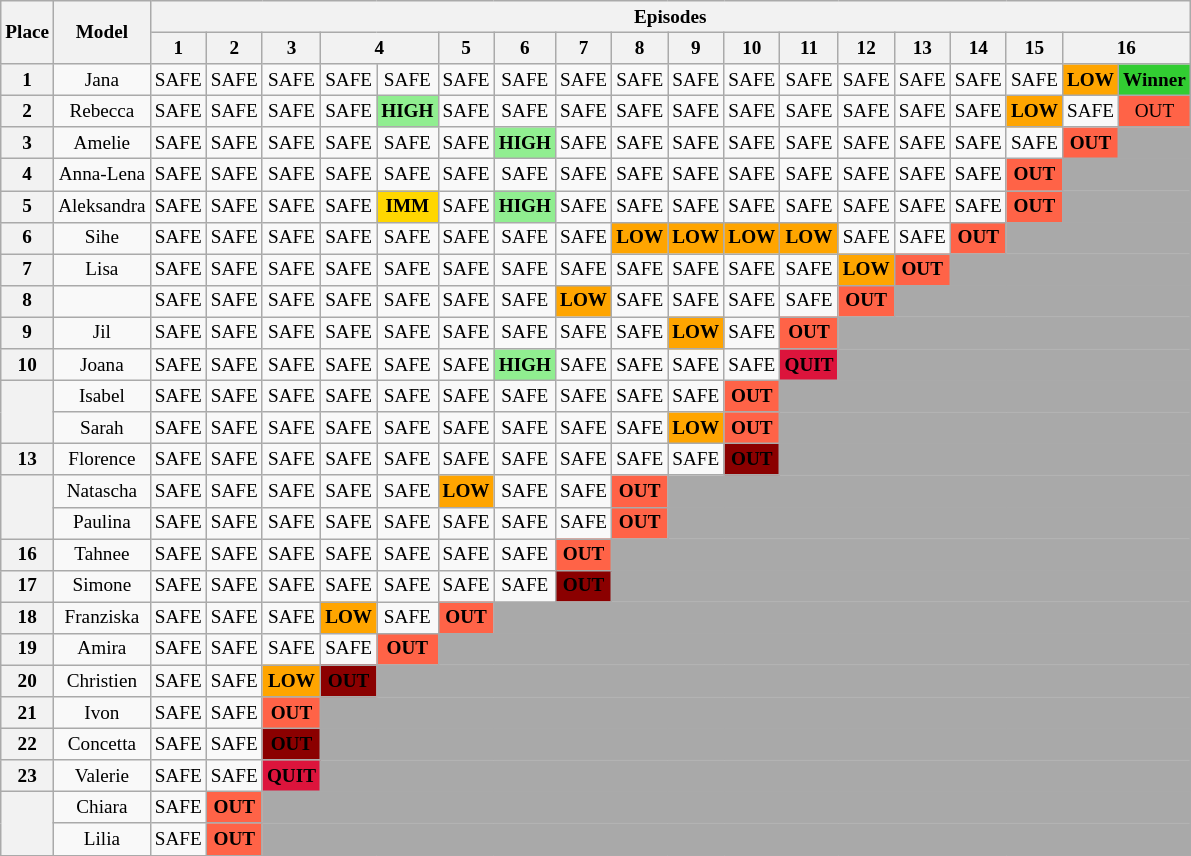<table class="wikitable" style="width:50%; text-align:center; font-size:80%;">
<tr>
<th rowspan="2">Place</th>
<th rowspan="2">Model</th>
<th colspan="18">Episodes</th>
</tr>
<tr>
<th>1</th>
<th>2</th>
<th>3</th>
<th colspan=2>4</th>
<th>5</th>
<th>6</th>
<th>7</th>
<th>8</th>
<th>9</th>
<th>10</th>
<th>11</th>
<th>12</th>
<th>13</th>
<th>14</th>
<th>15</th>
<th colspan="2">16</th>
</tr>
<tr>
<th>1</th>
<td>Jana</td>
<td>SAFE</td>
<td>SAFE</td>
<td>SAFE</td>
<td>SAFE</td>
<td>SAFE</td>
<td>SAFE</td>
<td>SAFE</td>
<td>SAFE</td>
<td>SAFE</td>
<td>SAFE</td>
<td>SAFE</td>
<td>SAFE</td>
<td>SAFE</td>
<td>SAFE</td>
<td>SAFE</td>
<td>SAFE</td>
<td style="background:orange;"><strong>LOW</strong></td>
<td style="background:limegreen;"><strong>Winner</strong></td>
</tr>
<tr>
<th>2</th>
<td>Rebecca</td>
<td>SAFE</td>
<td>SAFE</td>
<td>SAFE</td>
<td>SAFE</td>
<td style="background:lightgreen;"><strong>HIGH</strong></td>
<td>SAFE</td>
<td>SAFE</td>
<td>SAFE</td>
<td>SAFE</td>
<td>SAFE</td>
<td>SAFE</td>
<td>SAFE</td>
<td>SAFE</td>
<td>SAFE</td>
<td>SAFE</td>
<td style="background:orange;"><strong>LOW</strong></td>
<td>SAFE</td>
<td style="background:tomato;">OUT</td>
</tr>
<tr>
<th>3</th>
<td>Amelie</td>
<td>SAFE</td>
<td>SAFE</td>
<td>SAFE</td>
<td>SAFE</td>
<td>SAFE</td>
<td>SAFE</td>
<td style="background:lightgreen;"><strong>HIGH</strong></td>
<td>SAFE</td>
<td>SAFE</td>
<td>SAFE</td>
<td>SAFE</td>
<td>SAFE</td>
<td>SAFE</td>
<td>SAFE</td>
<td>SAFE</td>
<td>SAFE</td>
<td style="background:tomato;"><strong>OUT</strong></td>
<td style="background:darkgrey;" colspan="12"></td>
</tr>
<tr>
<th>4</th>
<td>Anna-Lena</td>
<td>SAFE</td>
<td>SAFE</td>
<td>SAFE</td>
<td>SAFE</td>
<td>SAFE</td>
<td>SAFE</td>
<td>SAFE</td>
<td>SAFE</td>
<td>SAFE</td>
<td>SAFE</td>
<td>SAFE</td>
<td>SAFE</td>
<td>SAFE</td>
<td>SAFE</td>
<td>SAFE</td>
<td style="background:tomato;"><strong>OUT</strong></td>
<td style="background:darkgrey;" colspan="12"></td>
</tr>
<tr>
<th>5</th>
<td>Aleksandra</td>
<td>SAFE</td>
<td>SAFE</td>
<td>SAFE</td>
<td>SAFE</td>
<td style="background:gold;"><strong>IMM</strong></td>
<td>SAFE</td>
<td style="background:lightgreen;"><strong>HIGH</strong></td>
<td>SAFE</td>
<td>SAFE</td>
<td>SAFE</td>
<td>SAFE</td>
<td>SAFE</td>
<td>SAFE</td>
<td>SAFE</td>
<td>SAFE</td>
<td style="background:tomato;"><strong>OUT</strong></td>
<td style="background:darkgrey;" colspan="12"></td>
</tr>
<tr>
<th>6</th>
<td>Sihe</td>
<td>SAFE</td>
<td>SAFE</td>
<td>SAFE</td>
<td>SAFE</td>
<td>SAFE</td>
<td>SAFE</td>
<td>SAFE</td>
<td>SAFE</td>
<td style="background:orange;"><strong>LOW</strong></td>
<td style="background:orange;"><strong>LOW</strong></td>
<td style="background:orange;"><strong>LOW</strong></td>
<td style="background:orange;"><strong>LOW</strong></td>
<td>SAFE</td>
<td>SAFE</td>
<td style="background:tomato;"><strong>OUT</strong></td>
<td style="background:darkgrey;" colspan="12"></td>
</tr>
<tr>
<th>7</th>
<td>Lisa</td>
<td>SAFE</td>
<td>SAFE</td>
<td>SAFE</td>
<td>SAFE</td>
<td>SAFE</td>
<td>SAFE</td>
<td>SAFE</td>
<td>SAFE</td>
<td>SAFE</td>
<td>SAFE</td>
<td>SAFE</td>
<td>SAFE</td>
<td style="background:orange;"><strong>LOW</strong></td>
<td style="background:tomato;"><strong>OUT</strong></td>
<td style="background:darkgrey;" colspan="12"></td>
</tr>
<tr>
<th>8</th>
<td></td>
<td>SAFE</td>
<td>SAFE</td>
<td>SAFE</td>
<td>SAFE</td>
<td>SAFE</td>
<td>SAFE</td>
<td>SAFE</td>
<td style="background:orange;"><strong>LOW</strong></td>
<td>SAFE</td>
<td>SAFE</td>
<td>SAFE</td>
<td>SAFE</td>
<td style="background:tomato;"><strong>OUT</strong></td>
<td style="background:darkgrey;" colspan="12"></td>
</tr>
<tr>
<th>9</th>
<td>Jil</td>
<td>SAFE</td>
<td>SAFE</td>
<td>SAFE</td>
<td>SAFE</td>
<td>SAFE</td>
<td>SAFE</td>
<td>SAFE</td>
<td>SAFE</td>
<td>SAFE</td>
<td style="background:orange;"><strong>LOW</strong></td>
<td>SAFE</td>
<td style="background:tomato;"><strong>OUT</strong></td>
<td style="background:darkgrey;" colspan="12"></td>
</tr>
<tr>
<th>10</th>
<td>Joana</td>
<td>SAFE</td>
<td>SAFE</td>
<td>SAFE</td>
<td>SAFE</td>
<td>SAFE</td>
<td>SAFE</td>
<td style="background:lightgreen;"><strong>HIGH</strong></td>
<td>SAFE</td>
<td>SAFE</td>
<td>SAFE</td>
<td>SAFE</td>
<td style="background:crimson;"><span><strong>QUIT</strong></span></td>
<td style="background:darkgrey;" colspan="17"></td>
</tr>
<tr>
<th rowspan="2"></th>
<td>Isabel</td>
<td>SAFE</td>
<td>SAFE</td>
<td>SAFE</td>
<td>SAFE</td>
<td>SAFE</td>
<td>SAFE</td>
<td>SAFE</td>
<td>SAFE</td>
<td>SAFE</td>
<td>SAFE</td>
<td style="background:tomato;"><strong>OUT</strong></td>
<td style="background:darkgrey;" colspan="12"></td>
</tr>
<tr>
<td>Sarah</td>
<td>SAFE</td>
<td>SAFE</td>
<td>SAFE</td>
<td>SAFE</td>
<td>SAFE</td>
<td>SAFE</td>
<td>SAFE</td>
<td>SAFE</td>
<td>SAFE</td>
<td style="background:orange;"><strong>LOW</strong></td>
<td style="background:tomato;"><strong>OUT</strong></td>
<td style="background:darkgrey;" colspan="12"></td>
</tr>
<tr>
<th>13</th>
<td>Florence</td>
<td>SAFE</td>
<td>SAFE</td>
<td>SAFE</td>
<td>SAFE</td>
<td>SAFE</td>
<td>SAFE</td>
<td>SAFE</td>
<td>SAFE</td>
<td>SAFE</td>
<td>SAFE</td>
<td style="background:darkred;"><span><strong>OUT</strong></span></td>
<td style="background:darkgrey;" colspan="17"></td>
</tr>
<tr>
<th rowspan="2"></th>
<td>Natascha</td>
<td>SAFE</td>
<td>SAFE</td>
<td>SAFE</td>
<td>SAFE</td>
<td>SAFE</td>
<td style="background:orange;"><strong>LOW</strong></td>
<td>SAFE</td>
<td>SAFE</td>
<td style="background:tomato;"><strong>OUT</strong></td>
<td style="background:darkgrey;" colspan="12"></td>
</tr>
<tr>
<td>Paulina</td>
<td>SAFE</td>
<td>SAFE</td>
<td>SAFE</td>
<td>SAFE</td>
<td>SAFE</td>
<td>SAFE</td>
<td>SAFE</td>
<td>SAFE</td>
<td style="background:tomato;"><strong>OUT</strong></td>
<td style="background:darkgrey;" colspan="12"></td>
</tr>
<tr>
<th>16</th>
<td>Tahnee</td>
<td>SAFE</td>
<td>SAFE</td>
<td>SAFE</td>
<td>SAFE</td>
<td>SAFE</td>
<td>SAFE</td>
<td>SAFE</td>
<td style="background:tomato;"><strong>OUT</strong></td>
<td style="background:darkgrey;" colspan="12"></td>
</tr>
<tr>
<th>17</th>
<td>Simone</td>
<td>SAFE</td>
<td>SAFE</td>
<td>SAFE</td>
<td>SAFE</td>
<td>SAFE</td>
<td>SAFE</td>
<td>SAFE</td>
<td style="background:darkred;"><span><strong>OUT</strong></span></td>
<td style="background:darkgrey;" colspan="17"></td>
</tr>
<tr>
<th>18</th>
<td>Franziska</td>
<td>SAFE</td>
<td>SAFE</td>
<td>SAFE</td>
<td style="background:orange;"><strong>LOW</strong></td>
<td>SAFE</td>
<td style="background:tomato;"><strong>OUT</strong></td>
<td style="background:darkgrey;" colspan="15"></td>
</tr>
<tr>
<th>19</th>
<td>Amira</td>
<td>SAFE</td>
<td>SAFE</td>
<td>SAFE</td>
<td>SAFE</td>
<td style="background:tomato;"><strong>OUT</strong></td>
<td style="background:darkgrey;" colspan="17"></td>
</tr>
<tr>
<th>20</th>
<td>Christien</td>
<td>SAFE</td>
<td>SAFE</td>
<td style="background:orange;"><strong>LOW</strong></td>
<td style="background:darkred;"><span><strong>OUT</strong></span></td>
<td style="background:darkgrey;" colspan="17"></td>
</tr>
<tr>
<th>21</th>
<td>Ivon</td>
<td>SAFE</td>
<td>SAFE</td>
<td style="background:tomato;"><strong>OUT</strong></td>
<td style="background:darkgrey;" colspan="17"></td>
</tr>
<tr>
<th>22</th>
<td>Concetta</td>
<td>SAFE</td>
<td>SAFE</td>
<td style="background:darkred;"><span><strong>OUT</strong></span></td>
<td style="background:darkgrey;" colspan="17"></td>
</tr>
<tr>
<th>23</th>
<td>Valerie</td>
<td>SAFE</td>
<td>SAFE</td>
<td style="background:crimson;"><span><strong>QUIT</strong></span></td>
<td style="background:darkgrey;" colspan="17"></td>
</tr>
<tr>
<th rowspan="2"></th>
<td>Chiara</td>
<td>SAFE</td>
<td style="background:tomato;"><strong>OUT</strong></td>
<td style="background:darkgrey;" colspan="17"></td>
</tr>
<tr>
<td>Lilia</td>
<td>SAFE</td>
<td style="background:tomato;"><strong>OUT</strong></td>
<td style="background:darkgrey;" colspan="17"></td>
</tr>
<tr>
</tr>
</table>
